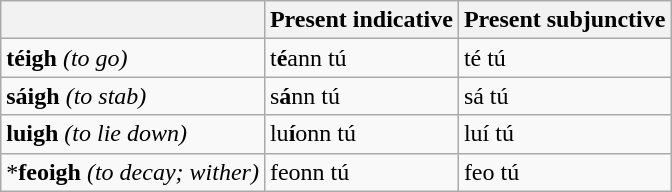<table class="wikitable">
<tr>
<th></th>
<th>Present indicative</th>
<th>Present subjunctive</th>
</tr>
<tr>
<td><strong>téigh</strong> <em>(to go)</em></td>
<td>t<strong>é</strong>ann tú</td>
<td>té tú</td>
</tr>
<tr>
<td><strong>sáigh</strong> <em>(to stab)</em></td>
<td>s<strong>á</strong>nn tú</td>
<td>sá tú</td>
</tr>
<tr>
<td><strong>luigh</strong> <em>(to lie down)</em></td>
<td>lu<strong>í</strong>onn tú</td>
<td>luí tú</td>
</tr>
<tr>
<td>*<strong>feoigh</strong> <em>(to decay; wither)</em></td>
<td>feonn tú</td>
<td>feo tú</td>
</tr>
</table>
